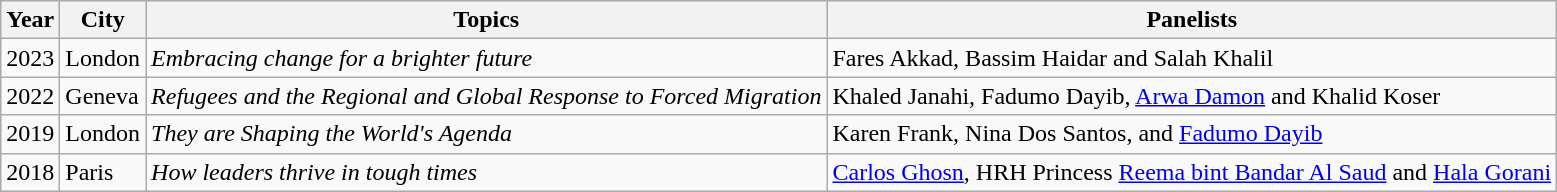<table class="wikitable">
<tr>
<th>Year</th>
<th>City</th>
<th>Topics</th>
<th>Panelists</th>
</tr>
<tr>
<td>2023</td>
<td>London</td>
<td><em>Embracing change for a brighter future</em></td>
<td>Fares Akkad, Bassim Haidar and Salah Khalil</td>
</tr>
<tr>
<td>2022</td>
<td>Geneva</td>
<td><em>Refugees and the Regional and Global Response to Forced Migration</em></td>
<td>Khaled Janahi, Fadumo Dayib, <a href='#'>Arwa Damon</a> and Khalid Koser</td>
</tr>
<tr>
<td>2019</td>
<td>London</td>
<td><em>They are Shaping the World's Agenda</em></td>
<td>Karen Frank, Nina Dos Santos, and <a href='#'>Fadumo Dayib</a></td>
</tr>
<tr>
<td>2018</td>
<td>Paris</td>
<td><em>How leaders thrive in tough times</em></td>
<td><a href='#'>Carlos Ghosn</a>, HRH Princess <a href='#'>Reema bint Bandar Al Saud</a> and <a href='#'>Hala Gorani</a></td>
</tr>
</table>
